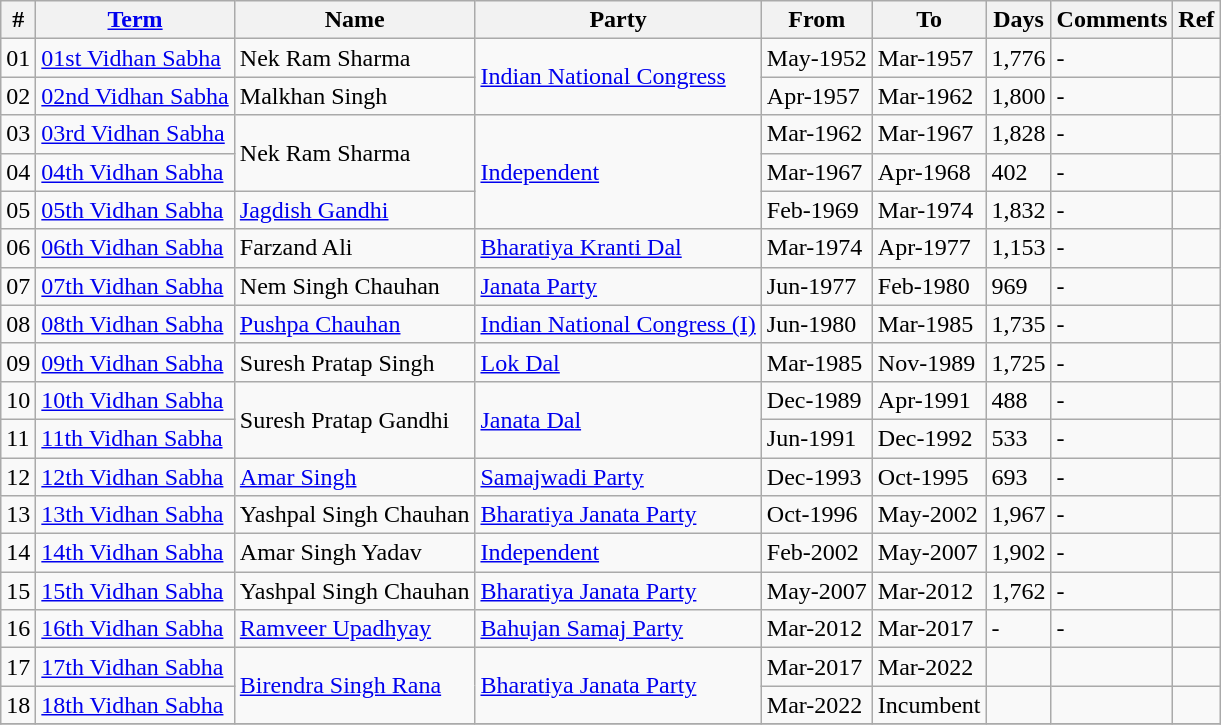<table class="wikitable sortable">
<tr>
<th>#</th>
<th><a href='#'>Term</a></th>
<th>Name</th>
<th>Party</th>
<th>From</th>
<th>To</th>
<th>Days</th>
<th>Comments</th>
<th>Ref</th>
</tr>
<tr>
<td>01</td>
<td><a href='#'>01st Vidhan Sabha</a></td>
<td>Nek Ram Sharma</td>
<td rowspan="2"><a href='#'>Indian National Congress</a></td>
<td>May-1952</td>
<td>Mar-1957</td>
<td>1,776</td>
<td>-</td>
<td></td>
</tr>
<tr>
<td>02</td>
<td><a href='#'>02nd Vidhan Sabha</a></td>
<td>Malkhan Singh</td>
<td>Apr-1957</td>
<td>Mar-1962</td>
<td>1,800</td>
<td>-</td>
<td></td>
</tr>
<tr>
<td>03</td>
<td><a href='#'>03rd Vidhan Sabha</a></td>
<td rowspan="2">Nek Ram Sharma</td>
<td rowspan="3"><a href='#'>Independent</a></td>
<td>Mar-1962</td>
<td>Mar-1967</td>
<td>1,828</td>
<td>-</td>
<td></td>
</tr>
<tr>
<td>04</td>
<td><a href='#'>04th Vidhan Sabha</a></td>
<td>Mar-1967</td>
<td>Apr-1968</td>
<td>402</td>
<td>-</td>
<td></td>
</tr>
<tr>
<td>05</td>
<td><a href='#'>05th Vidhan Sabha</a></td>
<td><a href='#'>Jagdish Gandhi</a></td>
<td>Feb-1969</td>
<td>Mar-1974</td>
<td>1,832</td>
<td>-</td>
<td></td>
</tr>
<tr>
<td>06</td>
<td><a href='#'>06th Vidhan Sabha</a></td>
<td>Farzand Ali</td>
<td><a href='#'>Bharatiya Kranti Dal</a></td>
<td>Mar-1974</td>
<td>Apr-1977</td>
<td>1,153</td>
<td>-</td>
<td></td>
</tr>
<tr>
<td>07</td>
<td><a href='#'>07th Vidhan Sabha</a></td>
<td>Nem  Singh Chauhan</td>
<td><a href='#'>Janata Party</a></td>
<td>Jun-1977</td>
<td>Feb-1980</td>
<td>969</td>
<td>-</td>
<td></td>
</tr>
<tr>
<td>08</td>
<td><a href='#'>08th Vidhan Sabha</a></td>
<td><a href='#'>Pushpa Chauhan</a></td>
<td><a href='#'>Indian National Congress (I)</a></td>
<td>Jun-1980</td>
<td>Mar-1985</td>
<td>1,735</td>
<td>-</td>
<td></td>
</tr>
<tr>
<td>09</td>
<td><a href='#'>09th Vidhan Sabha</a></td>
<td>Suresh  Pratap Singh</td>
<td><a href='#'>Lok Dal</a></td>
<td>Mar-1985</td>
<td>Nov-1989</td>
<td>1,725</td>
<td>-</td>
<td></td>
</tr>
<tr>
<td>10</td>
<td><a href='#'>10th Vidhan Sabha</a></td>
<td rowspan="2">Suresh  Pratap Gandhi</td>
<td rowspan="2"><a href='#'>Janata Dal</a></td>
<td>Dec-1989</td>
<td>Apr-1991</td>
<td>488</td>
<td>-</td>
<td></td>
</tr>
<tr>
<td>11</td>
<td><a href='#'>11th Vidhan Sabha</a></td>
<td>Jun-1991</td>
<td>Dec-1992</td>
<td>533</td>
<td>-</td>
<td></td>
</tr>
<tr>
<td>12</td>
<td><a href='#'>12th Vidhan Sabha</a></td>
<td><a href='#'>Amar Singh</a></td>
<td><a href='#'>Samajwadi Party</a></td>
<td>Dec-1993</td>
<td>Oct-1995</td>
<td>693</td>
<td>-</td>
<td></td>
</tr>
<tr>
<td>13</td>
<td><a href='#'>13th Vidhan Sabha</a></td>
<td>Yashpal Singh Chauhan</td>
<td><a href='#'>Bharatiya Janata Party</a></td>
<td>Oct-1996</td>
<td>May-2002</td>
<td>1,967</td>
<td>-</td>
<td></td>
</tr>
<tr>
<td>14</td>
<td><a href='#'>14th Vidhan Sabha</a></td>
<td>Amar Singh Yadav</td>
<td><a href='#'>Independent</a></td>
<td>Feb-2002</td>
<td>May-2007</td>
<td>1,902</td>
<td>-</td>
<td></td>
</tr>
<tr>
<td>15</td>
<td><a href='#'>15th Vidhan Sabha</a></td>
<td>Yashpal Singh Chauhan</td>
<td><a href='#'>Bharatiya Janata Party</a></td>
<td>May-2007</td>
<td>Mar-2012</td>
<td>1,762</td>
<td>-</td>
<td></td>
</tr>
<tr>
<td>16</td>
<td><a href='#'>16th Vidhan Sabha</a></td>
<td><a href='#'>Ramveer Upadhyay</a></td>
<td><a href='#'>Bahujan Samaj Party</a></td>
<td>Mar-2012</td>
<td>Mar-2017</td>
<td>-</td>
<td>-</td>
<td></td>
</tr>
<tr>
<td>17</td>
<td><a href='#'>17th Vidhan Sabha</a></td>
<td rowspan="2"><a href='#'>Birendra Singh Rana</a></td>
<td rowspan="2"><a href='#'>Bharatiya Janata Party</a></td>
<td>Mar-2017</td>
<td>Mar-2022</td>
<td></td>
<td></td>
<td></td>
</tr>
<tr>
<td>18</td>
<td><a href='#'>18th Vidhan Sabha</a></td>
<td>Mar-2022</td>
<td>Incumbent</td>
<td></td>
<td></td>
<td></td>
</tr>
<tr>
</tr>
</table>
